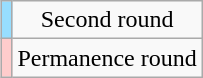<table class="wikitable" style="text-align:center;margin-left:1em;float:right">
<tr>
<td bgcolor=#97DEFF></td>
<td>Second round</td>
</tr>
<tr>
<td bgcolor=#FFCCCC></td>
<td>Permanence round</td>
</tr>
</table>
